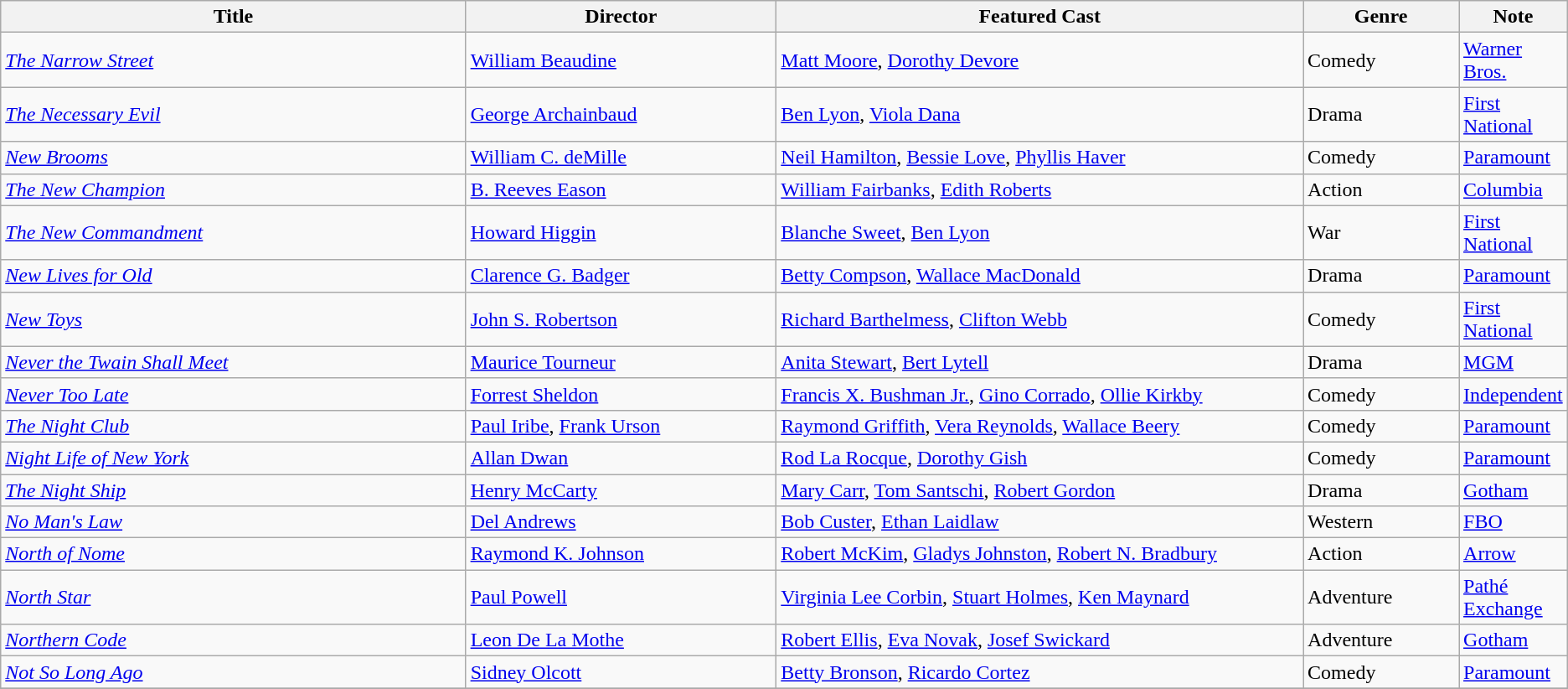<table class="wikitable">
<tr>
<th style="width:30%;">Title</th>
<th style="width:20%;">Director</th>
<th style="width:34%;">Featured Cast</th>
<th style="width:10%;">Genre</th>
<th style="width:10%;">Note</th>
</tr>
<tr>
<td><em><a href='#'>The Narrow Street</a></em></td>
<td><a href='#'>William Beaudine</a></td>
<td><a href='#'>Matt Moore</a>, <a href='#'>Dorothy Devore</a></td>
<td>Comedy</td>
<td><a href='#'>Warner Bros.</a></td>
</tr>
<tr>
<td><em><a href='#'>The Necessary Evil</a></em></td>
<td><a href='#'>George Archainbaud</a></td>
<td><a href='#'>Ben Lyon</a>, <a href='#'>Viola Dana</a></td>
<td>Drama</td>
<td><a href='#'>First National</a></td>
</tr>
<tr>
<td><em><a href='#'>New Brooms</a></em></td>
<td><a href='#'>William C. deMille</a></td>
<td><a href='#'>Neil Hamilton</a>, <a href='#'>Bessie Love</a>, <a href='#'>Phyllis Haver</a></td>
<td>Comedy</td>
<td><a href='#'>Paramount</a></td>
</tr>
<tr>
<td><em><a href='#'>The New Champion</a></em></td>
<td><a href='#'>B. Reeves Eason</a></td>
<td><a href='#'>William Fairbanks</a>, <a href='#'>Edith Roberts</a></td>
<td>Action</td>
<td><a href='#'>Columbia</a></td>
</tr>
<tr>
<td><em><a href='#'>The New Commandment</a></em></td>
<td><a href='#'>Howard Higgin</a></td>
<td><a href='#'>Blanche Sweet</a>, <a href='#'>Ben Lyon</a></td>
<td>War</td>
<td><a href='#'>First National</a></td>
</tr>
<tr>
<td><em><a href='#'>New Lives for Old</a></em></td>
<td><a href='#'>Clarence G. Badger</a></td>
<td><a href='#'>Betty Compson</a>, <a href='#'>Wallace MacDonald</a></td>
<td>Drama</td>
<td><a href='#'>Paramount</a></td>
</tr>
<tr>
<td><em><a href='#'>New Toys</a></em></td>
<td><a href='#'>John S. Robertson</a></td>
<td><a href='#'>Richard Barthelmess</a>, <a href='#'>Clifton Webb</a></td>
<td>Comedy</td>
<td><a href='#'>First National</a></td>
</tr>
<tr>
<td><em><a href='#'>Never the Twain Shall Meet</a></em></td>
<td><a href='#'>Maurice Tourneur</a></td>
<td><a href='#'>Anita Stewart</a>, <a href='#'>Bert Lytell</a></td>
<td>Drama</td>
<td><a href='#'>MGM</a></td>
</tr>
<tr>
<td><em><a href='#'>Never Too Late</a></em></td>
<td><a href='#'>Forrest Sheldon</a></td>
<td><a href='#'>Francis X. Bushman Jr.</a>, <a href='#'>Gino Corrado</a>, <a href='#'>Ollie Kirkby</a></td>
<td>Comedy</td>
<td><a href='#'>Independent</a></td>
</tr>
<tr>
<td><em><a href='#'>The Night Club</a></em></td>
<td><a href='#'>Paul Iribe</a>, <a href='#'>Frank Urson</a></td>
<td><a href='#'>Raymond Griffith</a>, <a href='#'>Vera Reynolds</a>, <a href='#'>Wallace Beery</a></td>
<td>Comedy</td>
<td><a href='#'>Paramount</a></td>
</tr>
<tr>
<td><em><a href='#'>Night Life of New York</a></em></td>
<td><a href='#'>Allan Dwan</a></td>
<td><a href='#'>Rod La Rocque</a>, <a href='#'>Dorothy Gish</a></td>
<td>Comedy</td>
<td><a href='#'>Paramount</a></td>
</tr>
<tr>
<td><em><a href='#'>The Night Ship</a></em></td>
<td><a href='#'>Henry McCarty</a></td>
<td><a href='#'>Mary Carr</a>, <a href='#'>Tom Santschi</a>, <a href='#'>Robert Gordon</a></td>
<td>Drama</td>
<td><a href='#'>Gotham</a></td>
</tr>
<tr>
<td><em><a href='#'>No Man's Law</a></em></td>
<td><a href='#'>Del Andrews</a></td>
<td><a href='#'>Bob Custer</a>, <a href='#'>Ethan Laidlaw</a></td>
<td>Western</td>
<td><a href='#'>FBO</a></td>
</tr>
<tr>
<td><em><a href='#'>North of Nome</a></em></td>
<td><a href='#'>Raymond K. Johnson</a></td>
<td><a href='#'>Robert McKim</a>, <a href='#'>Gladys Johnston</a>, <a href='#'>Robert N. Bradbury</a></td>
<td>Action</td>
<td><a href='#'>Arrow</a></td>
</tr>
<tr>
<td><em><a href='#'>North Star</a></em></td>
<td><a href='#'>Paul Powell</a></td>
<td><a href='#'>Virginia Lee Corbin</a>, <a href='#'>Stuart Holmes</a>, <a href='#'>Ken Maynard</a></td>
<td>Adventure</td>
<td><a href='#'>Pathé Exchange</a></td>
</tr>
<tr>
<td><em><a href='#'>Northern Code</a></em></td>
<td><a href='#'>Leon De La Mothe</a></td>
<td><a href='#'>Robert Ellis</a>, <a href='#'>Eva Novak</a>, <a href='#'>Josef Swickard</a></td>
<td>Adventure</td>
<td><a href='#'>Gotham</a></td>
</tr>
<tr>
<td><em><a href='#'>Not So Long Ago</a></em></td>
<td><a href='#'>Sidney Olcott</a></td>
<td><a href='#'>Betty Bronson</a>, <a href='#'>Ricardo Cortez</a></td>
<td>Comedy</td>
<td><a href='#'>Paramount</a></td>
</tr>
<tr>
</tr>
</table>
